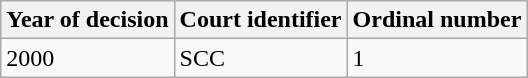<table class="wikitable">
<tr>
<th>Year of decision</th>
<th>Court identifier</th>
<th>Ordinal number</th>
</tr>
<tr valign="top">
<td>2000</td>
<td>SCC</td>
<td>1</td>
</tr>
</table>
